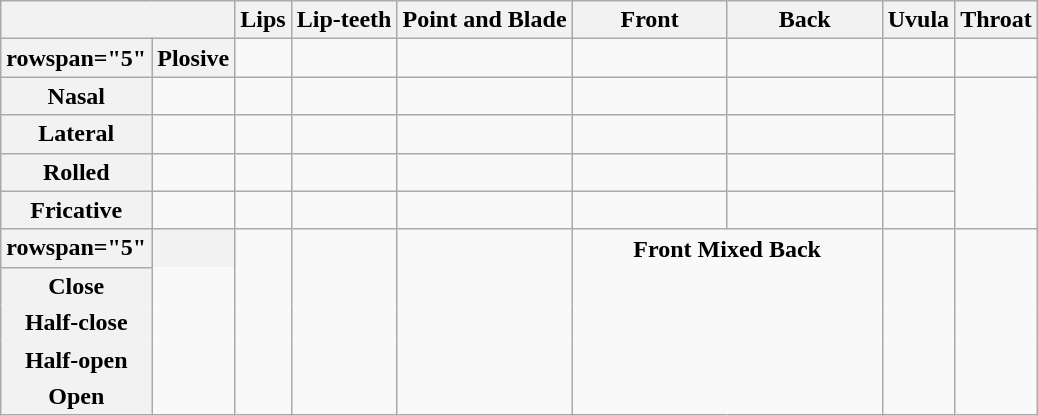<table class="wikitable nowrap" style="text-align: center;">
<tr>
<th colspan="2"></th>
<th>Lips</th>
<th>Lip-teeth</th>
<th>Point and Blade</th>
<th style="min-width: 6em; max-width: 6em;">Front</th>
<th style="min-width: 6em; max-width: 6em;">Back</th>
<th>Uvula</th>
<th>Throat</th>
</tr>
<tr>
<th>rowspan="5" </th>
<th>Plosive</th>
<td></td>
<td></td>
<td></td>
<td style="text-align: left;"></td>
<td style="text-align: right;"></td>
<td></td>
<td></td>
</tr>
<tr>
<th>Nasal</th>
<td></td>
<td></td>
<td></td>
<td style="text-align: left; padding-left: 1em;"></td>
<td style="text-align: right; padding-right: 1em;"></td>
<td></td>
<td></td>
</tr>
<tr>
<th>Lateral</th>
<td></td>
<td></td>
<td></td>
<td style="text-align: left; padding-left: 1em;"></td>
<td style="text-align: right; padding-right: 0.8em;"></td>
<td></td>
<td></td>
</tr>
<tr>
<th>Rolled</th>
<td></td>
<td></td>
<td></td>
<td></td>
<td></td>
<td></td>
<td></td>
</tr>
<tr>
<th>Fricative</th>
<td><div></div><br><div></div>
<div></div></td>
<td></td>
<td><div></div><br><div></div></td>
<td style="text-align: left;"></td>
<td style="text-align: right;"></td>
<td></td>
<td></td>
</tr>
<tr>
<th>rowspan="5" </th>
<th style="border: none;"></th>
<td style="border-bottom: none;"></td>
<td rowspan="5"></td>
<td rowspan="5"></td>
<td colspan="2" style="border: none;"><div><strong>Front</strong> <strong>Mixed</strong> <strong>Back</strong></div></td>
<td rowspan="5"></td>
<td rowspan="5"></td>
</tr>
<tr>
<th style="border: none;">Close</th>
<td rowspan="4" style="vertical-align: top; border-top: none;"><div></div><br><div></div>
<div></div>
<div> </div>
<div></div></td>
<td colspan="2" rowspan="4" class="wrap" style="border-top: none;"><div></div><br><div></div>
<div></div>
<div></div>
<div></div>
<div><span> </span></div>
<div></div></td>
</tr>
<tr>
<th style="border: none;">Half-close</th>
</tr>
<tr>
<th style="border: none;">Half-open</th>
</tr>
<tr>
<th style="border: none;">Open</th>
</tr>
</table>
